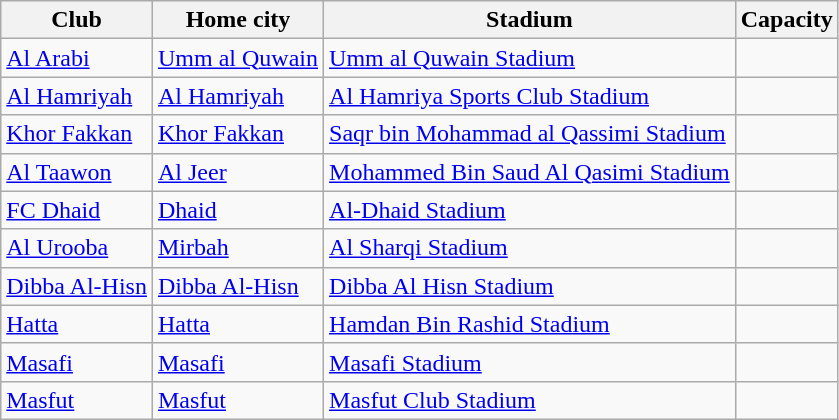<table class="wikitable sortable" style="text-align: left;">
<tr>
<th>Club</th>
<th>Home city</th>
<th>Stadium</th>
<th>Capacity</th>
</tr>
<tr>
<td><a href='#'>Al Arabi</a></td>
<td><a href='#'>Umm al Quwain</a></td>
<td><a href='#'>Umm al Quwain Stadium</a></td>
<td style="text-align:center;"></td>
</tr>
<tr>
<td><a href='#'>Al Hamriyah</a></td>
<td><a href='#'>Al Hamriyah</a></td>
<td><a href='#'>Al Hamriya Sports Club Stadium</a></td>
<td style="text-align:center;"></td>
</tr>
<tr>
<td><a href='#'>Khor Fakkan</a></td>
<td><a href='#'>Khor Fakkan</a></td>
<td><a href='#'>Saqr bin Mohammad al Qassimi Stadium</a></td>
<td style="text-align:center;"></td>
</tr>
<tr>
<td><a href='#'>Al Taawon</a></td>
<td><a href='#'>Al Jeer</a></td>
<td><a href='#'>Mohammed Bin Saud Al Qasimi Stadium</a></td>
<td style="text-align:center;"></td>
</tr>
<tr>
<td><a href='#'>FC Dhaid</a></td>
<td><a href='#'>Dhaid</a></td>
<td><a href='#'>Al-Dhaid Stadium</a></td>
<td style="text-align:center;"></td>
</tr>
<tr>
<td><a href='#'>Al Urooba</a></td>
<td><a href='#'>Mirbah</a></td>
<td><a href='#'>Al Sharqi Stadium</a></td>
<td style="text-align:center;"></td>
</tr>
<tr>
<td><a href='#'>Dibba Al-Hisn</a></td>
<td><a href='#'>Dibba Al-Hisn</a></td>
<td><a href='#'>Dibba Al Hisn Stadium</a></td>
<td style="text-align:center;"></td>
</tr>
<tr>
<td><a href='#'>Hatta</a></td>
<td><a href='#'>Hatta</a></td>
<td><a href='#'>Hamdan Bin Rashid Stadium</a></td>
<td style="text-align:center;"></td>
</tr>
<tr>
<td><a href='#'>Masafi</a></td>
<td><a href='#'>Masafi</a></td>
<td><a href='#'>Masafi Stadium</a></td>
<td style="text-align:center;"></td>
</tr>
<tr>
<td><a href='#'>Masfut</a></td>
<td><a href='#'>Masfut</a></td>
<td><a href='#'>Masfut Club Stadium</a></td>
<td style="text-align:center;"></td>
</tr>
</table>
